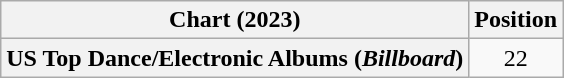<table class="wikitable plainrowheaders" style="text-align:center">
<tr>
<th scope="col">Chart (2023)</th>
<th scope="col">Position</th>
</tr>
<tr>
<th scope="row">US Top Dance/Electronic Albums (<em>Billboard</em>)</th>
<td>22</td>
</tr>
</table>
